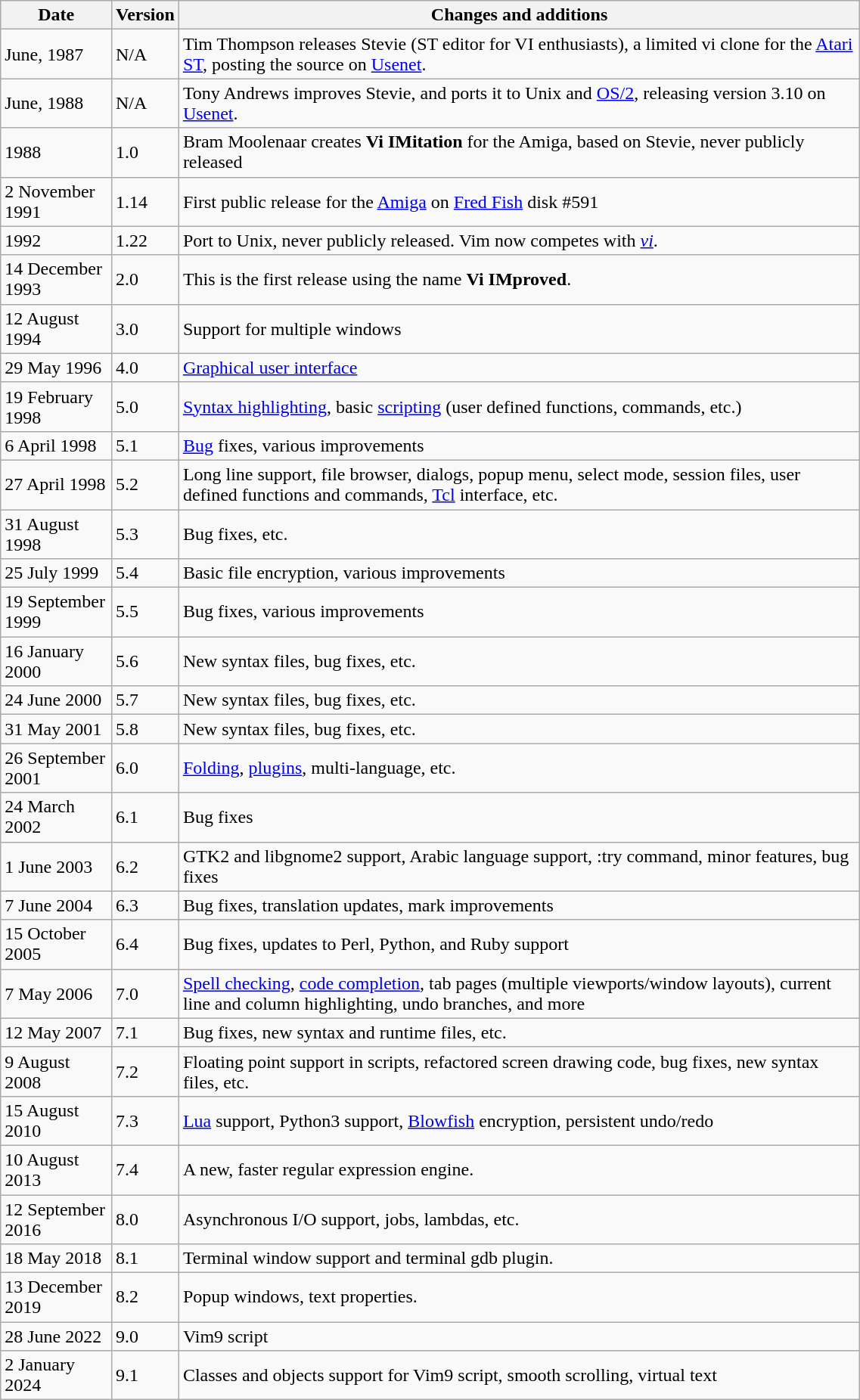<table class="wikitable mw-collapsible mw-collapsed" style="width:60%;">
<tr>
<th style="width:13%;">Date</th>
<th style="width:6%;">Version</th>
<th style="width:81%;">Changes and additions</th>
</tr>
<tr>
<td>June, 1987</td>
<td>N/A</td>
<td>Tim Thompson releases Stevie (ST editor for VI enthusiasts), a limited vi clone for the <a href='#'>Atari ST</a>, posting the source on <a href='#'>Usenet</a>.</td>
</tr>
<tr>
<td>June, 1988</td>
<td>N/A</td>
<td>Tony Andrews improves Stevie, and ports it to Unix and <a href='#'>OS/2</a>, releasing version 3.10 on <a href='#'>Usenet</a>.</td>
</tr>
<tr>
<td>1988</td>
<td>1.0</td>
<td>Bram Moolenaar creates <strong>Vi IMitation</strong> for the Amiga, based on Stevie, never publicly released</td>
</tr>
<tr>
<td>2 November 1991</td>
<td>1.14</td>
<td>First public release for the <a href='#'>Amiga</a> on <a href='#'>Fred Fish</a> disk #591</td>
</tr>
<tr>
<td>1992</td>
<td>1.22</td>
<td>Port to Unix, never publicly released. Vim now competes with <em><a href='#'>vi</a></em>.</td>
</tr>
<tr>
<td>14 December 1993</td>
<td>2.0</td>
<td>This is the first release using the name <strong>Vi IMproved</strong>.</td>
</tr>
<tr>
<td>12 August 1994</td>
<td>3.0</td>
<td>Support for multiple windows</td>
</tr>
<tr>
<td>29 May 1996</td>
<td>4.0</td>
<td><a href='#'>Graphical user interface</a></td>
</tr>
<tr>
<td>19 February 1998</td>
<td>5.0</td>
<td><a href='#'>Syntax highlighting</a>, basic <a href='#'>scripting</a> (user defined functions, commands, etc.)</td>
</tr>
<tr>
<td>6 April 1998</td>
<td>5.1</td>
<td><a href='#'>Bug</a> fixes, various improvements</td>
</tr>
<tr>
<td>27 April 1998</td>
<td>5.2</td>
<td>Long line support, file browser, dialogs, popup menu, select mode, session files, user defined functions and commands, <a href='#'>Tcl</a> interface, etc.</td>
</tr>
<tr>
<td>31 August 1998</td>
<td>5.3</td>
<td>Bug fixes, etc.</td>
</tr>
<tr>
<td>25 July 1999</td>
<td>5.4</td>
<td>Basic file encryption, various improvements</td>
</tr>
<tr>
<td>19 September 1999</td>
<td>5.5</td>
<td>Bug fixes, various improvements</td>
</tr>
<tr>
<td>16 January 2000</td>
<td>5.6</td>
<td>New syntax files, bug fixes, etc.</td>
</tr>
<tr>
<td>24 June 2000</td>
<td>5.7</td>
<td>New syntax files, bug fixes, etc.</td>
</tr>
<tr>
<td>31 May 2001</td>
<td>5.8</td>
<td>New syntax files, bug fixes, etc.</td>
</tr>
<tr>
<td>26 September 2001</td>
<td>6.0</td>
<td><a href='#'>Folding</a>, <a href='#'>plugins</a>, multi-language, etc.</td>
</tr>
<tr>
<td>24 March 2002</td>
<td>6.1</td>
<td>Bug fixes</td>
</tr>
<tr>
<td>1 June 2003</td>
<td>6.2</td>
<td>GTK2 and libgnome2 support, Arabic language support, :try command, minor features, bug fixes</td>
</tr>
<tr>
<td>7 June 2004</td>
<td>6.3</td>
<td>Bug fixes, translation updates, mark improvements</td>
</tr>
<tr>
<td>15 October 2005</td>
<td>6.4</td>
<td>Bug fixes, updates to Perl, Python, and Ruby support</td>
</tr>
<tr>
<td>7 May 2006</td>
<td>7.0</td>
<td><a href='#'>Spell checking</a>, <a href='#'>code completion</a>, tab pages (multiple viewports/window layouts), current line and column highlighting, undo branches, and more</td>
</tr>
<tr>
<td>12 May 2007</td>
<td>7.1</td>
<td>Bug fixes, new syntax and runtime files, etc.</td>
</tr>
<tr>
<td>9 August 2008</td>
<td>7.2</td>
<td>Floating point support in scripts, refactored screen drawing code, bug fixes, new syntax files, etc.</td>
</tr>
<tr>
<td>15 August 2010</td>
<td>7.3</td>
<td><a href='#'>Lua</a> support, Python3 support, <a href='#'>Blowfish</a> encryption, persistent undo/redo</td>
</tr>
<tr>
<td>10 August 2013</td>
<td>7.4</td>
<td>A new, faster regular expression engine.</td>
</tr>
<tr>
<td>12 September 2016</td>
<td>8.0</td>
<td>Asynchronous I/O support, jobs, lambdas, etc.</td>
</tr>
<tr>
<td>18 May 2018</td>
<td>8.1</td>
<td>Terminal window support and terminal gdb plugin.</td>
</tr>
<tr>
<td>13 December 2019</td>
<td>8.2</td>
<td>Popup windows, text properties.</td>
</tr>
<tr>
<td>28 June 2022</td>
<td>9.0</td>
<td>Vim9 script</td>
</tr>
<tr>
<td>2 January 2024</td>
<td>9.1</td>
<td>Classes and objects support for Vim9 script, smooth scrolling, virtual text</td>
</tr>
</table>
